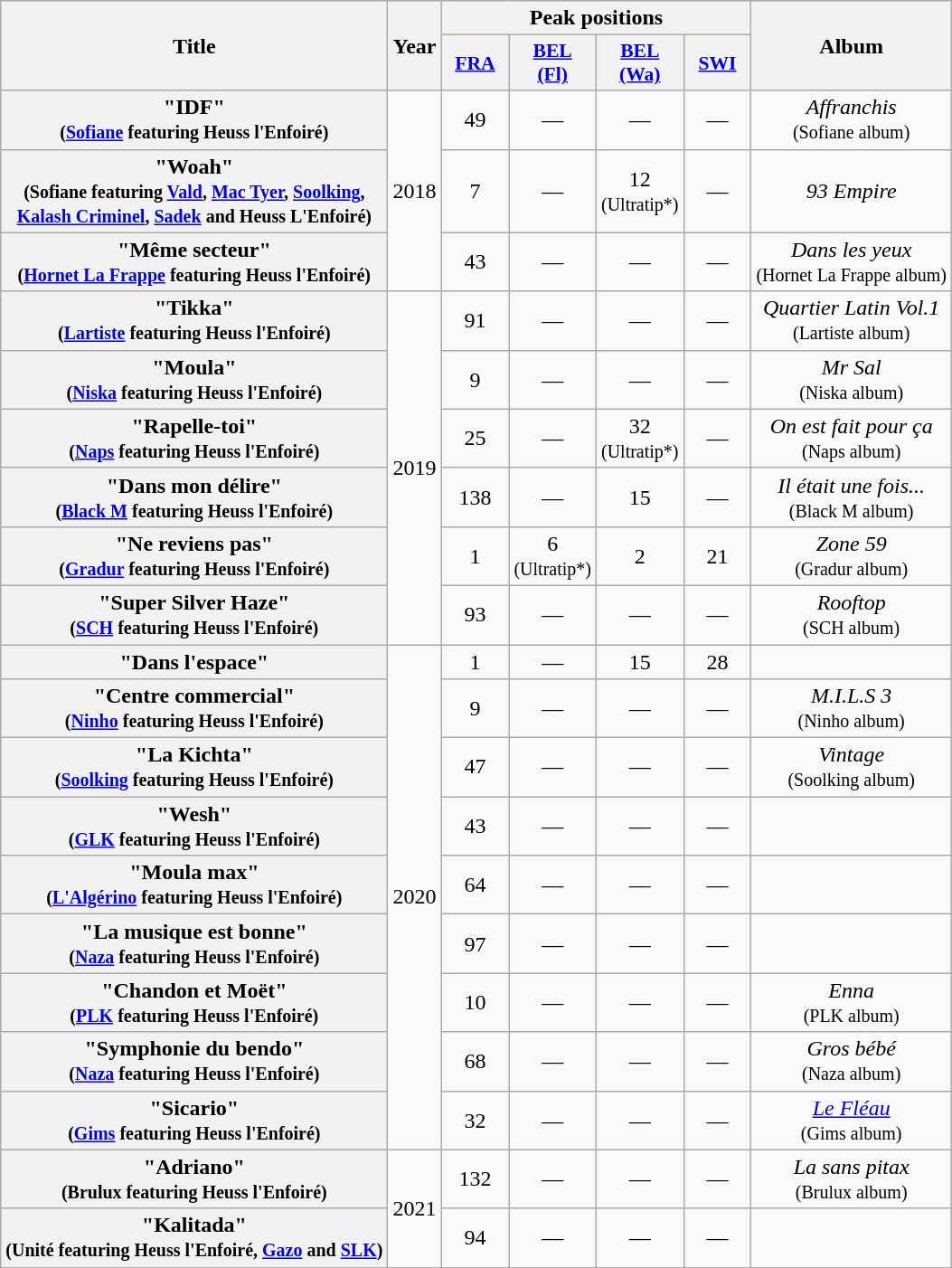<table class="wikitable plainrowheaders" style="text-align:center">
<tr>
<th scope="col" rowspan="2">Title</th>
<th scope="col" rowspan="2">Year</th>
<th scope="col" colspan="4">Peak positions</th>
<th scope="col" rowspan="2">Album</th>
</tr>
<tr>
<th scope="col" style="width:3em;font-size:90%;"><a href='#'>FRA</a><br></th>
<th scope="col" style="width:3em;font-size:90%;"><a href='#'>BEL<br>(Fl)</a><br></th>
<th scope="col" style="width:3em;font-size:90%;"><a href='#'>BEL<br>(Wa)</a><br></th>
<th scope="col" style="width:3em;font-size:90%;"><a href='#'>SWI</a><br></th>
</tr>
<tr>
<th scope="row">"IDF" <br><small>(<a href='#'>Sofiane</a> featuring Heuss l'Enfoiré)</small></th>
<td rowspan="3">2018</td>
<td>49</td>
<td>—</td>
<td>—</td>
<td>—</td>
<td><em>Affranchis</em><br><small>(Sofiane album)</small></td>
</tr>
<tr>
<th scope="row">"Woah" <br><small>(Sofiane featuring <a href='#'>Vald</a>, <a href='#'>Mac Tyer</a>, <a href='#'>Soolking</a>,<br> <a href='#'>Kalash Criminel</a>, <a href='#'>Sadek</a> and Heuss L'Enfoiré)</small></th>
<td>7</td>
<td>—</td>
<td>12<br><small>(Ultratip*)</small></td>
<td>—</td>
<td><em>93 Empire</em></td>
</tr>
<tr>
<th scope="row">"Même secteur" <br><small>(<a href='#'>Hornet La Frappe</a> featuring Heuss l'Enfoiré)</small></th>
<td>43</td>
<td>—</td>
<td>—</td>
<td>—</td>
<td><em>Dans les yeux</em><br><small>(Hornet La Frappe album)</small></td>
</tr>
<tr>
<th scope="row">"Tikka" <br><small>(<a href='#'>Lartiste</a> featuring Heuss l'Enfoiré)</small></th>
<td rowspan=6>2019</td>
<td>91</td>
<td>—</td>
<td>—</td>
<td>—</td>
<td><em>Quartier Latin Vol.1</em><br><small>(Lartiste album)</small></td>
</tr>
<tr>
<th scope="row">"Moula" <br><small>(<a href='#'>Niska</a> featuring Heuss l'Enfoiré)</small></th>
<td>9</td>
<td>—</td>
<td>—</td>
<td>—</td>
<td><em>Mr Sal</em><br><small>(Niska album)</small></td>
</tr>
<tr>
<th scope="row">"Rapelle-toi" <br><small>(<a href='#'>Naps</a> featuring Heuss l'Enfoiré)</small></th>
<td>25</td>
<td>—</td>
<td>32<br><small>(Ultratip*)</small></td>
<td>—</td>
<td><em>On est fait pour ça</em><br><small>(Naps album)</small></td>
</tr>
<tr>
<th scope="row">"Dans mon délire" <br><small>(<a href='#'>Black M</a> featuring Heuss l'Enfoiré)</small></th>
<td>138</td>
<td>—</td>
<td>15</td>
<td>—</td>
<td><em>Il était une fois...</em><br><small>(Black M album)</small></td>
</tr>
<tr>
<th scope="row">"Ne reviens pas" <br><small>(<a href='#'>Gradur</a> featuring Heuss l'Enfoiré)</small></th>
<td>1</td>
<td>6<br><small>(Ultratip*)</small></td>
<td>2</td>
<td>21</td>
<td><em>Zone 59</em><br><small>(Gradur album)</small></td>
</tr>
<tr>
<th scope="row">"Super Silver Haze" <br><small>(<a href='#'>SCH</a> featuring Heuss l'Enfoiré)</small></th>
<td>93</td>
<td>—</td>
<td>—</td>
<td>—</td>
<td><em>Rooftop</em><br><small>(SCH album)</small></td>
</tr>
<tr>
<th scope="row">"Dans l'espace"</th>
<td rowspan=9>2020</td>
<td>1</td>
<td>—</td>
<td>15</td>
<td>28</td>
<td></td>
</tr>
<tr>
<th scope="row">"Centre commercial" <br><small>(<a href='#'>Ninho</a> featuring Heuss l'Enfoiré)</small></th>
<td>9</td>
<td>—</td>
<td>—</td>
<td>—</td>
<td><em>M.I.L.S 3</em><br><small>(Ninho album)</small></td>
</tr>
<tr>
<th scope="row">"La Kichta" <br><small>(<a href='#'>Soolking</a> featuring Heuss l'Enfoiré)</small></th>
<td>47</td>
<td>—</td>
<td>—</td>
<td>—</td>
<td><em>Vintage</em><br><small>(Soolking album)</small></td>
</tr>
<tr>
<th scope="row">"Wesh" <br><small>(<a href='#'>GLK</a> featuring Heuss l'Enfoiré)</small></th>
<td>43</td>
<td>—</td>
<td>—</td>
<td>—</td>
<td></td>
</tr>
<tr>
<th scope="row">"Moula max" <br><small>(<a href='#'>L'Algérino</a> featuring Heuss l'Enfoiré)</small></th>
<td>64</td>
<td>—</td>
<td>—</td>
<td>—</td>
<td></td>
</tr>
<tr>
<th scope="row">"La musique est bonne" <br><small>(<a href='#'>Naza</a> featuring Heuss l'Enfoiré)</small></th>
<td>97</td>
<td>—</td>
<td>—</td>
<td>—</td>
<td></td>
</tr>
<tr>
<th scope="row">"Chandon et Moët" <br><small>(<a href='#'>PLK</a> featuring Heuss l'Enfoiré)</small></th>
<td>10</td>
<td>—</td>
<td>—</td>
<td>—</td>
<td><em>Enna</em><br><small>(PLK album)</small></td>
</tr>
<tr>
<th scope="row">"Symphonie du bendo" <br><small>(<a href='#'>Naza</a> featuring Heuss l'Enfoiré)</small></th>
<td>68</td>
<td>—</td>
<td>—</td>
<td>—</td>
<td><em>Gros bébé</em><br><small>(Naza album)</small></td>
</tr>
<tr>
<th scope="row">"Sicario" <br><small>(<a href='#'>Gims</a> featuring Heuss l'Enfoiré)</small></th>
<td>32</td>
<td>—</td>
<td>—</td>
<td>—</td>
<td><em><a href='#'>Le Fléau</a></em><br><small>(Gims album)</small></td>
</tr>
<tr>
<th scope="row">"Adriano"<br><small>(Brulux featuring Heuss l'Enfoiré)</small></th>
<td rowspan=2>2021</td>
<td>132</td>
<td>—</td>
<td>—</td>
<td>—</td>
<td><em>La sans pitax</em><br><small>(Brulux album)</small></td>
</tr>
<tr>
<th scope="row">"Kalitada"<br><small>(Unité featuring Heuss l'Enfoiré, <a href='#'>Gazo</a> and <a href='#'>SLK</a>)</small></th>
<td>94</td>
<td>—</td>
<td>—</td>
<td>—</td>
<td></td>
</tr>
<tr>
</tr>
</table>
